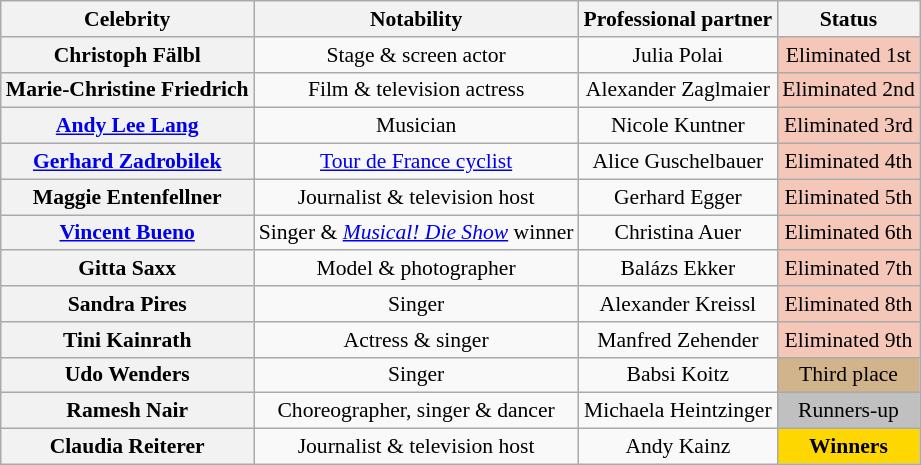<table class="wikitable sortable" style="text-align:center; font-size:90%">
<tr>
<th scope="col">Celebrity</th>
<th scope="col" class="unsortable">Notability</th>
<th scope="col">Professional partner</th>
<th scope="col">Status</th>
</tr>
<tr>
<th scope="row">Christoph Fälbl</th>
<td>Stage & screen actor</td>
<td>Julia Polai</td>
<td bgcolor="f4c7b8">Eliminated 1st</td>
</tr>
<tr>
<th scope="row">Marie-Christine Friedrich</th>
<td>Film & television actress</td>
<td>Alexander Zaglmaier</td>
<td bgcolor="f4c7b8">Eliminated 2nd</td>
</tr>
<tr>
<th scope="row"><a href='#'>Andy Lee Lang</a></th>
<td>Musician</td>
<td>Nicole Kuntner</td>
<td bgcolor="f4c7b8">Eliminated 3rd</td>
</tr>
<tr>
<th scope="row"><a href='#'>Gerhard Zadrobilek</a></th>
<td><a href='#'>Tour de France cyclist</a></td>
<td>Alice Guschelbauer</td>
<td bgcolor="f4c7b8">Eliminated 4th</td>
</tr>
<tr>
<th scope="row">Maggie Entenfellner</th>
<td>Journalist & television host</td>
<td>Gerhard Egger</td>
<td bgcolor="f4c7b8">Eliminated 5th</td>
</tr>
<tr>
<th scope="row"><a href='#'>Vincent Bueno</a></th>
<td>Singer & <em><a href='#'>Musical! Die Show</a></em> winner</td>
<td>Christina Auer</td>
<td bgcolor="f4c7b8">Eliminated 6th</td>
</tr>
<tr>
<th scope="row">Gitta Saxx</th>
<td>Model & photographer</td>
<td>Balázs Ekker</td>
<td bgcolor="f4c7b8">Eliminated 7th</td>
</tr>
<tr>
<th scope="row">Sandra Pires</th>
<td>Singer</td>
<td>Alexander Kreissl</td>
<td bgcolor="f4c7b8">Eliminated 8th</td>
</tr>
<tr>
<th scope="row">Tini Kainrath</th>
<td>Actress & singer</td>
<td>Manfred Zehender</td>
<td bgcolor="f4c7b8">Eliminated 9th</td>
</tr>
<tr>
<th scope="row">Udo Wenders</th>
<td>Singer</td>
<td>Babsi Koitz</td>
<td bgcolor="tan">Third place</td>
</tr>
<tr>
<th scope="row">Ramesh Nair</th>
<td>Choreographer, singer & dancer</td>
<td>Michaela Heintzinger</td>
<td bgcolor="silver">Runners-up</td>
</tr>
<tr>
<th scope="row">Claudia Reiterer</th>
<td>Journalist & television host</td>
<td>Andy Kainz</td>
<td bgcolor="gold"><strong>Winners</strong></td>
</tr>
</table>
